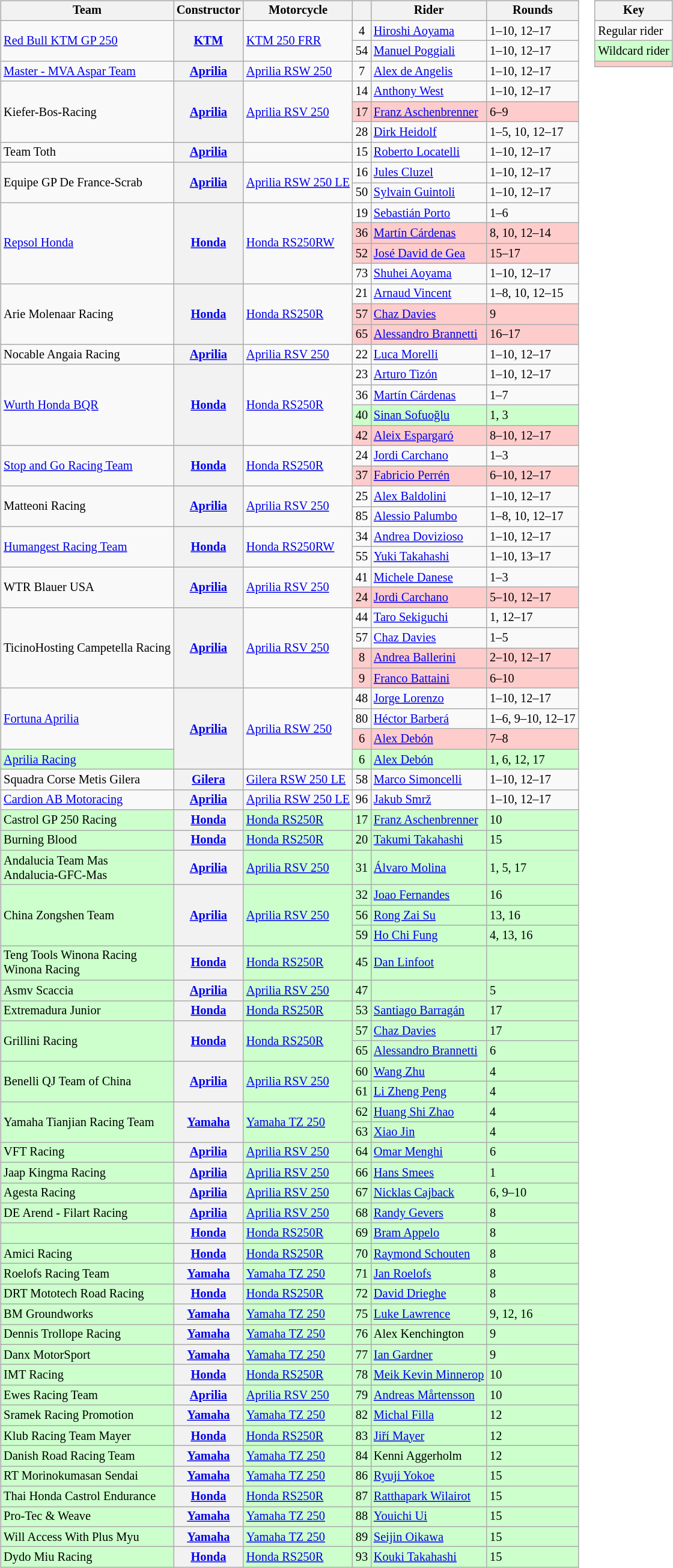<table>
<tr>
<td><br><table class="wikitable" style="font-size: 85%;">
<tr>
<th>Team</th>
<th>Constructor</th>
<th>Motorcycle</th>
<th></th>
<th>Rider</th>
<th>Rounds</th>
</tr>
<tr>
<td rowspan=2><a href='#'>Red Bull KTM GP 250</a></td>
<th rowspan=2><a href='#'>KTM</a></th>
<td rowspan=2><a href='#'>KTM 250 FRR</a></td>
<td align=center>4</td>
<td> <a href='#'>Hiroshi Aoyama</a></td>
<td>1–10, 12–17</td>
</tr>
<tr>
<td align=center>54</td>
<td> <a href='#'>Manuel Poggiali</a></td>
<td>1–10, 12–17</td>
</tr>
<tr>
<td><a href='#'>Master - MVA Aspar Team</a></td>
<th><a href='#'>Aprilia</a></th>
<td><a href='#'>Aprilia RSW 250</a></td>
<td align=center>7</td>
<td> <a href='#'>Alex de Angelis</a></td>
<td>1–10, 12–17</td>
</tr>
<tr>
<td rowspan=3>Kiefer-Bos-Racing</td>
<th rowspan=3><a href='#'>Aprilia</a></th>
<td rowspan=3><a href='#'>Aprilia RSV 250</a></td>
<td align=center>14</td>
<td> <a href='#'>Anthony West</a></td>
<td>1–10, 12–17</td>
</tr>
<tr style="background-color:#ffcccc">
<td align=center>17</td>
<td> <a href='#'>Franz Aschenbrenner</a></td>
<td>6–9</td>
</tr>
<tr>
<td align=center>28</td>
<td> <a href='#'>Dirk Heidolf</a></td>
<td>1–5, 10, 12–17</td>
</tr>
<tr>
<td>Team Toth</td>
<th><a href='#'>Aprilia</a></th>
<td></td>
<td align=center>15</td>
<td> <a href='#'>Roberto Locatelli</a></td>
<td>1–10, 12–17</td>
</tr>
<tr>
<td rowspan=2>Equipe GP De France-Scrab</td>
<th rowspan=2><a href='#'>Aprilia</a></th>
<td rowspan=2><a href='#'>Aprilia RSW 250 LE</a></td>
<td align=center>16</td>
<td> <a href='#'>Jules Cluzel</a></td>
<td>1–10, 12–17</td>
</tr>
<tr>
<td align=center>50</td>
<td> <a href='#'>Sylvain Guintoli</a></td>
<td>1–10, 12–17</td>
</tr>
<tr>
<td rowspan=4><a href='#'>Repsol Honda</a></td>
<th rowspan=4><a href='#'>Honda</a></th>
<td rowspan=4><a href='#'>Honda RS250RW</a></td>
<td align=center>19</td>
<td> <a href='#'>Sebastián Porto</a></td>
<td>1–6</td>
</tr>
<tr style="background-color:#ffcccc">
<td align=center>36</td>
<td> <a href='#'>Martín Cárdenas</a></td>
<td>8, 10, 12–14</td>
</tr>
<tr style="background-color:#ffcccc">
<td align=center>52</td>
<td> <a href='#'>José David de Gea</a></td>
<td>15–17</td>
</tr>
<tr>
<td align=center>73</td>
<td> <a href='#'>Shuhei Aoyama</a></td>
<td>1–10, 12–17</td>
</tr>
<tr>
<td rowspan=3>Arie Molenaar Racing</td>
<th rowspan=3><a href='#'>Honda</a></th>
<td rowspan=3><a href='#'>Honda RS250R</a></td>
<td align=center>21</td>
<td> <a href='#'>Arnaud Vincent</a></td>
<td>1–8, 10, 12–15</td>
</tr>
<tr style="background-color:#ffcccc">
<td align=center>57</td>
<td> <a href='#'>Chaz Davies</a></td>
<td>9</td>
</tr>
<tr style="background-color:#ffcccc">
<td align=center>65</td>
<td> <a href='#'>Alessandro Brannetti</a></td>
<td>16–17</td>
</tr>
<tr>
<td>Nocable Angaia Racing</td>
<th><a href='#'>Aprilia</a></th>
<td><a href='#'>Aprilia RSV 250</a></td>
<td align=center>22</td>
<td> <a href='#'>Luca Morelli</a></td>
<td>1–10, 12–17</td>
</tr>
<tr>
<td rowspan=4><a href='#'>Wurth Honda BQR</a></td>
<th rowspan=4><a href='#'>Honda</a></th>
<td rowspan=4><a href='#'>Honda RS250R</a></td>
<td align=center>23</td>
<td> <a href='#'>Arturo Tizón</a></td>
<td>1–10, 12–17</td>
</tr>
<tr>
<td align=center>36</td>
<td> <a href='#'>Martín Cárdenas</a></td>
<td>1–7</td>
</tr>
<tr style="background-color:#ccffcc">
<td align=center>40</td>
<td> <a href='#'>Sinan Sofuoğlu</a></td>
<td>1, 3</td>
</tr>
<tr style="background-color:#ffcccc">
<td align=center>42</td>
<td> <a href='#'>Aleix Espargaró</a></td>
<td>8–10, 12–17</td>
</tr>
<tr>
<td rowspan=2><a href='#'>Stop and Go Racing Team</a></td>
<th rowspan=2><a href='#'>Honda</a></th>
<td rowspan=2><a href='#'>Honda RS250R</a></td>
<td align=center>24</td>
<td> <a href='#'>Jordi Carchano</a></td>
<td>1–3</td>
</tr>
<tr style="background-color:#ffcccc">
<td align=center>37</td>
<td> <a href='#'>Fabricio Perrén</a></td>
<td>6–10, 12–17</td>
</tr>
<tr>
<td rowspan=2>Matteoni Racing</td>
<th rowspan=2><a href='#'>Aprilia</a></th>
<td rowspan=2><a href='#'>Aprilia RSV 250</a></td>
<td align=center>25</td>
<td> <a href='#'>Alex Baldolini</a></td>
<td>1–10, 12–17</td>
</tr>
<tr>
<td align=center>85</td>
<td> <a href='#'>Alessio Palumbo</a></td>
<td>1–8, 10, 12–17</td>
</tr>
<tr>
<td rowspan=2><a href='#'>Humangest Racing Team</a></td>
<th rowspan=2><a href='#'>Honda</a></th>
<td rowspan=2><a href='#'>Honda RS250RW</a></td>
<td align=center>34</td>
<td> <a href='#'>Andrea Dovizioso</a></td>
<td>1–10, 12–17</td>
</tr>
<tr>
<td align=center>55</td>
<td> <a href='#'>Yuki Takahashi</a></td>
<td>1–10, 13–17</td>
</tr>
<tr>
<td rowspan=2>WTR Blauer USA</td>
<th rowspan=2><a href='#'>Aprilia</a></th>
<td rowspan=2><a href='#'>Aprilia RSV 250</a></td>
<td align=center>41</td>
<td> <a href='#'>Michele Danese</a></td>
<td>1–3</td>
</tr>
<tr style="background-color:#ffcccc">
<td align=center>24</td>
<td> <a href='#'>Jordi Carchano</a></td>
<td>5–10, 12–17</td>
</tr>
<tr>
<td rowspan=4>TicinoHosting Campetella Racing</td>
<th rowspan=4><a href='#'>Aprilia</a></th>
<td rowspan=4><a href='#'>Aprilia RSV 250</a></td>
<td align=center>44</td>
<td> <a href='#'>Taro Sekiguchi</a></td>
<td>1, 12–17</td>
</tr>
<tr>
<td align=center>57</td>
<td> <a href='#'>Chaz Davies</a></td>
<td>1–5</td>
</tr>
<tr style="background-color:#ffcccc">
<td align=center>8</td>
<td> <a href='#'>Andrea Ballerini</a></td>
<td>2–10, 12–17</td>
</tr>
<tr style="background-color:#ffcccc">
<td align=center>9</td>
<td> <a href='#'>Franco Battaini</a></td>
<td>6–10</td>
</tr>
<tr>
<td rowspan=3><a href='#'>Fortuna Aprilia</a></td>
<th rowspan=4><a href='#'>Aprilia</a></th>
<td rowspan=4><a href='#'>Aprilia RSW 250</a></td>
<td align=center>48</td>
<td> <a href='#'>Jorge Lorenzo</a></td>
<td>1–10, 12–17</td>
</tr>
<tr>
<td align=center>80</td>
<td> <a href='#'>Héctor Barberá</a></td>
<td>1–6, 9–10, 12–17</td>
</tr>
<tr style="background-color:#ffcccc">
<td align=center>6</td>
<td> <a href='#'>Alex Debón</a></td>
<td>7–8</td>
</tr>
<tr style="background-color:#ccffcc">
<td><a href='#'>Aprilia Racing</a></td>
<td align=center>6</td>
<td> <a href='#'>Alex Debón</a></td>
<td>1, 6, 12, 17</td>
</tr>
<tr>
<td>Squadra Corse Metis Gilera</td>
<th><a href='#'>Gilera</a></th>
<td><a href='#'>Gilera RSW 250 LE</a></td>
<td align=center>58</td>
<td> <a href='#'>Marco Simoncelli</a></td>
<td>1–10, 12–17</td>
</tr>
<tr>
<td><a href='#'>Cardion AB Motoracing</a></td>
<th><a href='#'>Aprilia</a></th>
<td><a href='#'>Aprilia RSW 250 LE</a></td>
<td align=center>96</td>
<td> <a href='#'>Jakub Smrž</a></td>
<td>1–10, 12–17</td>
</tr>
<tr style="background-color:#ccffcc">
<td>Castrol GP 250 Racing</td>
<th><a href='#'>Honda</a></th>
<td><a href='#'>Honda RS250R</a></td>
<td align=center>17</td>
<td> <a href='#'>Franz Aschenbrenner</a></td>
<td>10</td>
</tr>
<tr style="background-color:#ccffcc">
<td>Burning Blood</td>
<th><a href='#'>Honda</a></th>
<td><a href='#'>Honda RS250R</a></td>
<td align=center>20</td>
<td> <a href='#'>Takumi Takahashi</a></td>
<td>15</td>
</tr>
<tr style="background-color:#ccffcc">
<td>Andalucia Team Mas<br>Andalucia-GFC-Mas</td>
<th><a href='#'>Aprilia</a></th>
<td><a href='#'>Aprilia RSV 250</a></td>
<td align=center>31</td>
<td> <a href='#'>Álvaro Molina</a></td>
<td>1, 5, 17</td>
</tr>
<tr style="background-color:#ccffcc">
<td rowspan=3>China Zongshen Team</td>
<th rowspan=3><a href='#'>Aprilia</a></th>
<td rowspan=3><a href='#'>Aprilia RSV 250</a></td>
<td align=center>32</td>
<td> <a href='#'>Joao Fernandes</a></td>
<td>16</td>
</tr>
<tr style="background-color:#ccffcc">
<td align=center>56</td>
<td> <a href='#'>Rong Zai Su</a></td>
<td>13, 16</td>
</tr>
<tr style="background-color:#ccffcc">
<td align=center>59</td>
<td> <a href='#'>Ho Chi Fung</a></td>
<td>4, 13, 16</td>
</tr>
<tr style="background-color:#ccffcc">
<td>Teng Tools Winona Racing<br>Winona Racing</td>
<th><a href='#'>Honda</a></th>
<td><a href='#'>Honda RS250R</a></td>
<td align=center>45</td>
<td> <a href='#'>Dan Linfoot</a></td>
<td></td>
</tr>
<tr style="background-color:#ccffcc">
<td>Asmv Scaccia</td>
<th><a href='#'>Aprilia</a></th>
<td><a href='#'>Aprilia RSV 250</a></td>
<td align=center>47</td>
<td></td>
<td>5</td>
</tr>
<tr style="background-color:#ccffcc">
<td>Extremadura Junior</td>
<th><a href='#'>Honda</a></th>
<td><a href='#'>Honda RS250R</a></td>
<td align=center>53</td>
<td> <a href='#'>Santiago Barragán</a></td>
<td>17</td>
</tr>
<tr style="background-color:#ccffcc">
<td rowspan=2>Grillini Racing</td>
<th rowspan=2><a href='#'>Honda</a></th>
<td rowspan=2><a href='#'>Honda RS250R</a></td>
<td align=center>57</td>
<td> <a href='#'>Chaz Davies</a></td>
<td>17</td>
</tr>
<tr style="background-color:#ccffcc">
<td align=center>65</td>
<td> <a href='#'>Alessandro Brannetti</a></td>
<td>6</td>
</tr>
<tr style="background-color:#ccffcc">
<td rowspan=2>Benelli QJ Team of China</td>
<th rowspan=2><a href='#'>Aprilia</a></th>
<td rowspan=2><a href='#'>Aprilia RSV 250</a></td>
<td align=center>60</td>
<td> <a href='#'>Wang Zhu</a></td>
<td>4</td>
</tr>
<tr style="background-color:#ccffcc">
<td align=center>61</td>
<td> <a href='#'>Li Zheng Peng</a></td>
<td>4</td>
</tr>
<tr style="background-color:#ccffcc">
<td rowspan=2>Yamaha Tianjian Racing Team</td>
<th rowspan=2><a href='#'>Yamaha</a></th>
<td rowspan=2><a href='#'>Yamaha TZ 250</a></td>
<td align=center>62</td>
<td> <a href='#'>Huang Shi Zhao</a></td>
<td>4</td>
</tr>
<tr style="background-color:#ccffcc">
<td align=center>63</td>
<td> <a href='#'>Xiao Jin</a></td>
<td>4</td>
</tr>
<tr style="background-color:#ccffcc">
<td>VFT Racing</td>
<th><a href='#'>Aprilia</a></th>
<td><a href='#'>Aprilia RSV 250</a></td>
<td align=center>64</td>
<td> <a href='#'>Omar Menghi</a></td>
<td>6</td>
</tr>
<tr style="background-color:#ccffcc">
<td>Jaap Kingma Racing</td>
<th><a href='#'>Aprilia</a></th>
<td><a href='#'>Aprilia RSV 250</a></td>
<td align=center>66</td>
<td> <a href='#'>Hans Smees</a></td>
<td>1</td>
</tr>
<tr style="background-color:#ccffcc">
<td>Agesta Racing</td>
<th><a href='#'>Aprilia</a></th>
<td><a href='#'>Aprilia RSV 250</a></td>
<td align=center>67</td>
<td> <a href='#'>Nicklas Cajback</a></td>
<td>6, 9–10</td>
</tr>
<tr style="background-color:#ccffcc">
<td>DE Arend - Filart Racing</td>
<th><a href='#'>Aprilia</a></th>
<td><a href='#'>Aprilia RSV 250</a></td>
<td align=center>68</td>
<td> <a href='#'>Randy Gevers</a></td>
<td>8</td>
</tr>
<tr style="background-color:#ccffcc">
<td></td>
<th><a href='#'>Honda</a></th>
<td><a href='#'>Honda RS250R</a></td>
<td align=center>69</td>
<td> <a href='#'>Bram Appelo</a></td>
<td>8</td>
</tr>
<tr style="background-color:#ccffcc">
<td>Amici Racing</td>
<th><a href='#'>Honda</a></th>
<td><a href='#'>Honda RS250R</a></td>
<td align=center>70</td>
<td> <a href='#'>Raymond Schouten</a></td>
<td>8</td>
</tr>
<tr style="background-color:#ccffcc">
<td>Roelofs Racing Team</td>
<th><a href='#'>Yamaha</a></th>
<td><a href='#'>Yamaha TZ 250</a></td>
<td align=center>71</td>
<td> <a href='#'>Jan Roelofs</a></td>
<td>8</td>
</tr>
<tr style="background-color:#ccffcc">
<td>DRT Mototech Road Racing</td>
<th><a href='#'>Honda</a></th>
<td><a href='#'>Honda RS250R</a></td>
<td align=center>72</td>
<td> <a href='#'>David Drieghe</a></td>
<td>8</td>
</tr>
<tr style="background-color:#ccffcc">
<td>BM Groundworks</td>
<th><a href='#'>Yamaha</a></th>
<td><a href='#'>Yamaha TZ 250</a></td>
<td align=center>75</td>
<td> <a href='#'>Luke Lawrence</a></td>
<td>9, 12, 16</td>
</tr>
<tr style="background-color:#ccffcc">
<td>Dennis Trollope Racing</td>
<th><a href='#'>Yamaha</a></th>
<td><a href='#'>Yamaha TZ 250</a></td>
<td align=center>76</td>
<td> Alex Kenchington</td>
<td>9</td>
</tr>
<tr style="background-color:#ccffcc">
<td>Danx MotorSport</td>
<th><a href='#'>Yamaha</a></th>
<td><a href='#'>Yamaha TZ 250</a></td>
<td align=center>77</td>
<td> <a href='#'>Ian Gardner</a></td>
<td>9</td>
</tr>
<tr style="background-color:#ccffcc">
<td>IMT Racing</td>
<th><a href='#'>Honda</a></th>
<td><a href='#'>Honda RS250R</a></td>
<td align=center>78</td>
<td> <a href='#'>Meik Kevin Minnerop</a></td>
<td>10</td>
</tr>
<tr style="background-color:#ccffcc">
<td>Ewes Racing Team</td>
<th><a href='#'>Aprilia</a></th>
<td><a href='#'>Aprilia RSV 250</a></td>
<td align=center>79</td>
<td> <a href='#'>Andreas Mårtensson</a></td>
<td>10</td>
</tr>
<tr style="background-color:#ccffcc">
<td>Sramek Racing Promotion</td>
<th><a href='#'>Yamaha</a></th>
<td><a href='#'>Yamaha TZ 250</a></td>
<td align=center>82</td>
<td> <a href='#'>Michal Filla</a></td>
<td>12</td>
</tr>
<tr style="background-color:#ccffcc">
<td>Klub Racing Team Mayer</td>
<th><a href='#'>Honda</a></th>
<td><a href='#'>Honda RS250R</a></td>
<td align=center>83</td>
<td> <a href='#'>Jiří Mayer</a></td>
<td>12</td>
</tr>
<tr style="background-color:#ccffcc">
<td>Danish Road Racing Team</td>
<th><a href='#'>Yamaha</a></th>
<td><a href='#'>Yamaha TZ 250</a></td>
<td align=center>84</td>
<td> Kenni Aggerholm</td>
<td>12</td>
</tr>
<tr style="background-color:#ccffcc">
<td>RT Morinokumasan Sendai</td>
<th><a href='#'>Yamaha</a></th>
<td><a href='#'>Yamaha TZ 250</a></td>
<td align=center>86</td>
<td> <a href='#'>Ryuji Yokoe</a></td>
<td>15</td>
</tr>
<tr style="background-color:#ccffcc">
<td>Thai Honda Castrol Endurance</td>
<th><a href='#'>Honda</a></th>
<td><a href='#'>Honda RS250R</a></td>
<td align=center>87</td>
<td> <a href='#'>Ratthapark Wilairot</a></td>
<td>15</td>
</tr>
<tr style="background-color:#ccffcc">
<td>Pro-Tec & Weave</td>
<th><a href='#'>Yamaha</a></th>
<td><a href='#'>Yamaha TZ 250</a></td>
<td align=center>88</td>
<td> <a href='#'>Youichi Ui</a></td>
<td>15</td>
</tr>
<tr style="background-color:#ccffcc">
<td>Will Access With Plus Myu</td>
<th><a href='#'>Yamaha</a></th>
<td><a href='#'>Yamaha TZ 250</a></td>
<td align=center>89</td>
<td> <a href='#'>Seijin Oikawa</a></td>
<td>15</td>
</tr>
<tr style="background-color:#ccffcc">
<td>Dydo Miu Racing</td>
<th><a href='#'>Honda</a></th>
<td><a href='#'>Honda RS250R</a></td>
<td align=center>93</td>
<td> <a href='#'>Kouki Takahashi</a></td>
<td>15</td>
</tr>
</table>
</td>
<td valign="top"><br><table class="wikitable" style="font-size: 85%;">
<tr>
<th colspan=2>Key</th>
</tr>
<tr>
<td>Regular rider</td>
</tr>
<tr style="background:#ccffcc;">
<td>Wildcard rider</td>
</tr>
<tr style="background:#ffcccc;">
<td></td>
</tr>
</table>
</td>
</tr>
</table>
